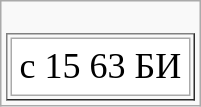<table class="wikitable">
<tr>
<td><br><table border=1>
<tr size=20>
<td style="background:white; font-size: 150%; color: black">с 15 63 БИ</td>
</tr>
</table>
</td>
</tr>
</table>
